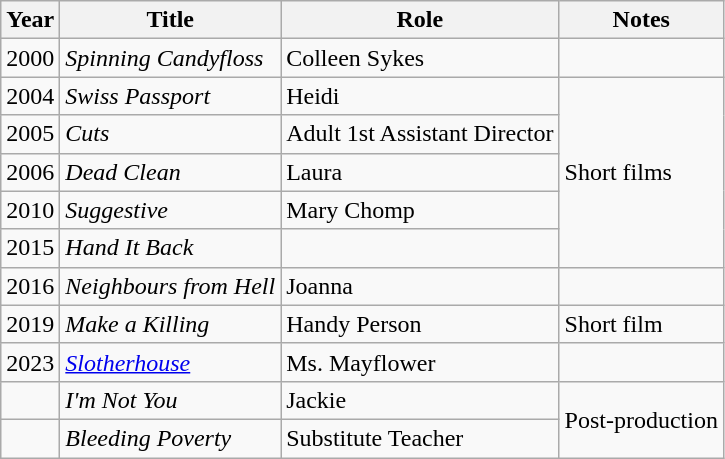<table class="wikitable">
<tr>
<th>Year</th>
<th>Title</th>
<th>Role</th>
<th>Notes</th>
</tr>
<tr>
<td>2000</td>
<td><em>Spinning Candyfloss</em></td>
<td>Colleen Sykes</td>
<td></td>
</tr>
<tr>
<td>2004</td>
<td><em>Swiss Passport</em></td>
<td>Heidi</td>
<td rowspan="5">Short films</td>
</tr>
<tr>
<td>2005</td>
<td><em>Cuts</em></td>
<td>Adult 1st Assistant Director</td>
</tr>
<tr>
<td>2006</td>
<td><em>Dead Clean</em></td>
<td>Laura</td>
</tr>
<tr>
<td>2010</td>
<td><em>Suggestive</em></td>
<td>Mary Chomp</td>
</tr>
<tr>
<td>2015</td>
<td><em>Hand It Back</em></td>
<td></td>
</tr>
<tr>
<td>2016</td>
<td><em>Neighbours from Hell</em></td>
<td>Joanna</td>
<td></td>
</tr>
<tr>
<td>2019</td>
<td><em>Make a Killing</em></td>
<td>Handy Person</td>
<td>Short film</td>
</tr>
<tr>
<td>2023</td>
<td><em><a href='#'>Slotherhouse</a></em></td>
<td>Ms. Mayflower</td>
<td></td>
</tr>
<tr>
<td></td>
<td><em>I'm Not You</em></td>
<td>Jackie</td>
<td rowspan="2">Post-production</td>
</tr>
<tr>
<td></td>
<td><em>Bleeding Poverty</em></td>
<td>Substitute Teacher</td>
</tr>
</table>
